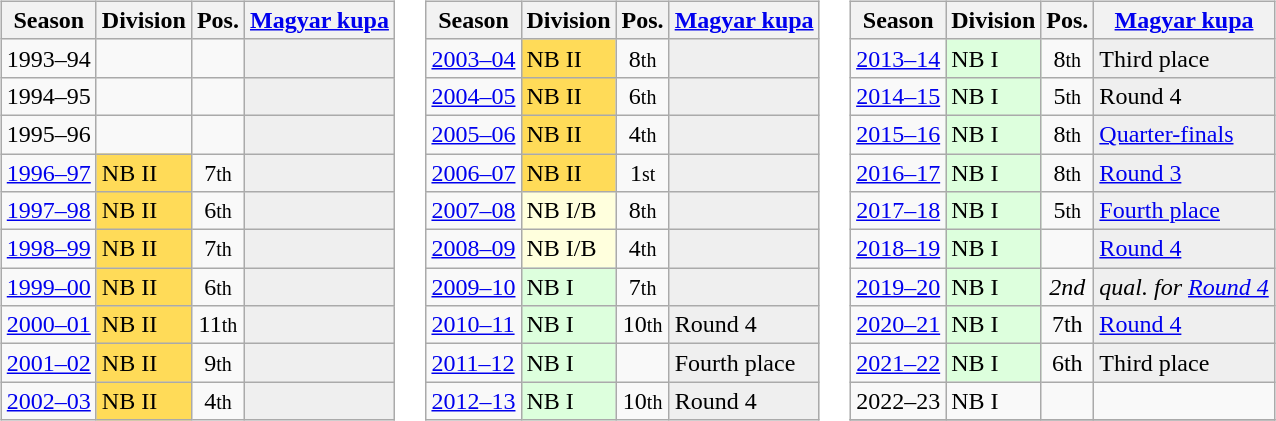<table>
<tr>
<td valign="top"><br><table class="wikitable text-align:center">
<tr>
<th>Season</th>
<th>Division</th>
<th>Pos.</th>
<th><a href='#'>Magyar kupa</a></th>
</tr>
<tr>
<td>1993–94</td>
<td></td>
<td align=center></td>
<td style="background:#efefef;"></td>
</tr>
<tr>
<td>1994–95</td>
<td></td>
<td align=center></td>
<td style="background:#efefef;"></td>
</tr>
<tr>
<td>1995–96</td>
<td></td>
<td align=center></td>
<td style="background:#efefef;"></td>
</tr>
<tr>
<td><a href='#'>1996–97</a></td>
<td bgcolor=#ffdb58>NB II</td>
<td align=center>7<small>th</small></td>
<td style="background:#efefef;"></td>
</tr>
<tr>
<td><a href='#'>1997–98</a></td>
<td bgcolor=#ffdb58>NB II</td>
<td align=center>6<small>th</small></td>
<td style="background:#efefef;"></td>
</tr>
<tr>
<td><a href='#'>1998–99</a></td>
<td bgcolor=#ffdb58>NB II</td>
<td align=center>7<small>th</small></td>
<td style="background:#efefef;"></td>
</tr>
<tr>
<td><a href='#'>1999–00</a></td>
<td bgcolor=#ffdb58>NB II</td>
<td align=center>6<small>th</small></td>
<td style="background:#efefef;"></td>
</tr>
<tr>
<td><a href='#'>2000–01</a></td>
<td bgcolor=#ffdb58>NB II</td>
<td align=center>11<small>th</small></td>
<td style="background:#efefef;"></td>
</tr>
<tr>
<td><a href='#'>2001–02</a></td>
<td bgcolor=#ffdb58>NB II</td>
<td align=center>9<small>th</small></td>
<td style="background:#efefef;"></td>
</tr>
<tr>
<td><a href='#'>2002–03</a></td>
<td bgcolor=#ffdb58>NB II</td>
<td align=center>4<small>th</small></td>
<td style="background:#efefef;"></td>
</tr>
</table>
</td>
<td valign="top"><br><table class="wikitable text-align:center">
<tr>
<th>Season</th>
<th>Division</th>
<th>Pos.</th>
<th><a href='#'>Magyar kupa</a></th>
</tr>
<tr>
<td><a href='#'>2003–04</a></td>
<td bgcolor=#ffdb58>NB II</td>
<td align=center>8<small>th</small></td>
<td style="background:#efefef;"></td>
</tr>
<tr>
<td><a href='#'>2004–05</a></td>
<td bgcolor=#ffdb58>NB II</td>
<td align=center>6<small>th</small></td>
<td style="background:#efefef;"></td>
</tr>
<tr>
<td><a href='#'>2005–06</a></td>
<td bgcolor=#ffdb58>NB II</td>
<td align=center>4<small>th</small></td>
<td style="background:#efefef;"></td>
</tr>
<tr>
<td><a href='#'>2006–07</a></td>
<td bgcolor=#ffdb58>NB II </td>
<td align=center>1<small>st</small></td>
<td style="background:#efefef;"></td>
</tr>
<tr>
<td><a href='#'>2007–08</a></td>
<td bgcolor=#ffffdd>NB I/B</td>
<td align=center>8<small>th</small></td>
<td style="background:#efefef;"></td>
</tr>
<tr>
<td><a href='#'>2008–09</a></td>
<td bgcolor=#ffffdd>NB I/B </td>
<td align=center>4<small>th</small></td>
<td style="background:#efefef;"></td>
</tr>
<tr>
<td><a href='#'>2009–10</a></td>
<td bgcolor=#ddffdd>NB I</td>
<td align=center>7<small>th</small></td>
<td style="background:#efefef;"></td>
</tr>
<tr>
<td><a href='#'>2010–11</a></td>
<td bgcolor=#ddffdd>NB I</td>
<td align=center>10<small>th</small></td>
<td style="background:#efefef;">Round 4</td>
</tr>
<tr>
<td><a href='#'>2011–12</a></td>
<td bgcolor=#ddffdd>NB I</td>
<td align=center></td>
<td style="background:#efefef;">Fourth place</td>
</tr>
<tr>
<td><a href='#'>2012–13</a></td>
<td bgcolor=#ddffdd>NB I</td>
<td align=center>10<small>th</small></td>
<td style="background:#efefef;">Round 4</td>
</tr>
</table>
</td>
<td valign="top"><br><table class="wikitable text-align:center">
<tr>
<th>Season</th>
<th>Division</th>
<th>Pos.</th>
<th><a href='#'>Magyar kupa</a></th>
</tr>
<tr>
<td><a href='#'>2013–14</a></td>
<td bgcolor=#ddffdd>NB I</td>
<td align=center>8<small>th</small></td>
<td style="background:#efefef;"> Third place</td>
</tr>
<tr>
<td><a href='#'>2014–15</a></td>
<td bgcolor=#ddffdd>NB I</td>
<td align=center>5<small>th</small></td>
<td style="background:#efefef;">Round 4</td>
</tr>
<tr>
<td><a href='#'>2015–16</a></td>
<td bgcolor=#ddffdd>NB I</td>
<td align=center>8<small>th</small></td>
<td style="background:#efefef;"><a href='#'>Quarter-finals</a></td>
</tr>
<tr>
<td><a href='#'>2016–17</a></td>
<td bgcolor=#ddffdd>NB I</td>
<td align=center>8<small>th</small></td>
<td style="background:#efefef;"><a href='#'>Round 3</a></td>
</tr>
<tr>
<td><a href='#'>2017–18</a></td>
<td bgcolor=#ddffdd>NB I</td>
<td align=center>5<small>th</small></td>
<td style="background:#efefef;"><a href='#'>Fourth place</a></td>
</tr>
<tr>
<td><a href='#'>2018–19</a></td>
<td bgcolor=#ddffdd>NB I</td>
<td align=center></td>
<td style="background:#efefef;"><a href='#'>Round 4</a></td>
</tr>
<tr>
<td><a href='#'>2019–20</a></td>
<td bgcolor=#ddffdd>NB I</td>
<td align=center><em>2nd</em></td>
<td style="background:#efefef;"><em>qual. for <a href='#'>Round 4</a></em></td>
</tr>
<tr>
<td><a href='#'>2020–21</a></td>
<td bgcolor=#ddffdd>NB I</td>
<td align=center>7th</td>
<td style="background:#efefef;"><a href='#'>Round 4</a></td>
</tr>
<tr>
<td><a href='#'>2021–22</a></td>
<td bgcolor=#ddffdd>NB I</td>
<td align=center>6th</td>
<td style="background:#efefef;"> Third place</td>
</tr>
<tr>
<td>2022–23</td>
<td>NB I</td>
<td></td>
<td></td>
</tr>
<tr>
</tr>
</table>
</td>
</tr>
</table>
